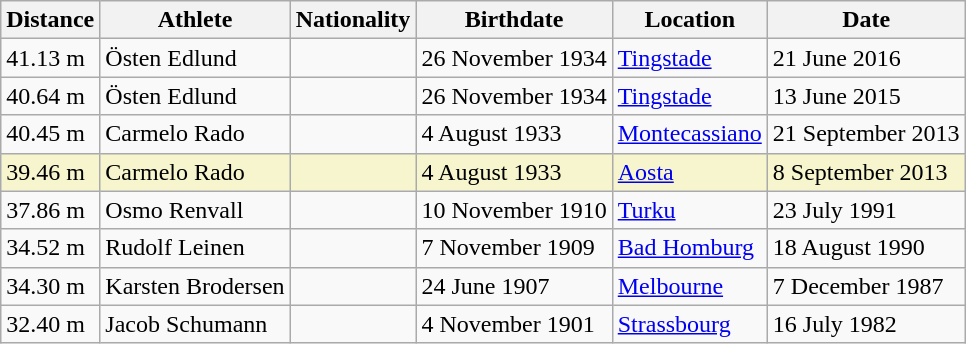<table class="wikitable">
<tr>
<th>Distance</th>
<th>Athlete</th>
<th>Nationality</th>
<th>Birthdate</th>
<th>Location</th>
<th>Date</th>
</tr>
<tr>
<td>41.13 m</td>
<td>Östen Edlund</td>
<td></td>
<td>26 November 1934</td>
<td><a href='#'>Tingstade</a></td>
<td>21 June 2016</td>
</tr>
<tr>
<td>40.64 m</td>
<td>Östen Edlund</td>
<td></td>
<td>26 November 1934</td>
<td><a href='#'>Tingstade</a></td>
<td>13 June 2015</td>
</tr>
<tr>
<td>40.45 m</td>
<td>Carmelo Rado</td>
<td></td>
<td>4 August 1933</td>
<td><a href='#'>Montecassiano</a></td>
<td>21 September 2013</td>
</tr>
<tr bgcolor=#f6F5CE>
<td>39.46 m</td>
<td>Carmelo Rado</td>
<td></td>
<td>4 August 1933</td>
<td><a href='#'>Aosta</a></td>
<td>8 September 2013</td>
</tr>
<tr>
<td>37.86 m</td>
<td>Osmo Renvall</td>
<td></td>
<td>10 November 1910</td>
<td><a href='#'>Turku</a></td>
<td>23 July 1991</td>
</tr>
<tr>
<td>34.52 m</td>
<td>Rudolf Leinen</td>
<td></td>
<td>7 November 1909</td>
<td><a href='#'>Bad Homburg</a></td>
<td>18 August 1990</td>
</tr>
<tr>
<td>34.30 m</td>
<td>Karsten Brodersen</td>
<td></td>
<td>24 June 1907</td>
<td><a href='#'>Melbourne</a></td>
<td>7 December 1987</td>
</tr>
<tr>
<td>32.40 m</td>
<td>Jacob Schumann</td>
<td></td>
<td>4 November 1901</td>
<td><a href='#'>Strassbourg</a></td>
<td>16 July 1982</td>
</tr>
</table>
